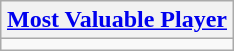<table class=wikitable style="text-align:center; margin:auto">
<tr>
<th><a href='#'>Most Valuable Player</a></th>
</tr>
<tr>
<td></td>
</tr>
</table>
